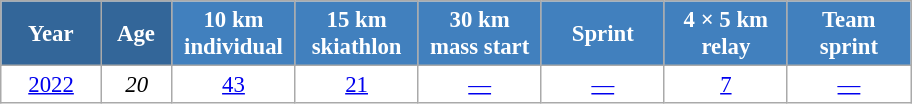<table class="wikitable" style="font-size:95%; text-align:center; border:grey solid 1px; border-collapse:collapse; background:#ffffff;">
<tr>
<th style="background-color:#369; color:white; width:60px;"> Year </th>
<th style="background-color:#369; color:white; width:40px;"> Age </th>
<th style="background-color:#4180be; color:white; width:75px;"> 10 km <br> individual </th>
<th style="background-color:#4180be; color:white; width:75px;"> 15 km <br> skiathlon </th>
<th style="background-color:#4180be; color:white; width:75px;"> 30 km <br> mass start </th>
<th style="background-color:#4180be; color:white; width:75px;"> Sprint </th>
<th style="background-color:#4180be; color:white; width:75px;"> 4 × 5 km <br> relay </th>
<th style="background-color:#4180be; color:white; width:75px;"> Team <br> sprint </th>
</tr>
<tr>
<td><a href='#'>2022</a></td>
<td><em>20</em></td>
<td><a href='#'>43</a></td>
<td><a href='#'>21</a></td>
<td><a href='#'>—</a></td>
<td><a href='#'>—</a></td>
<td><a href='#'>7</a></td>
<td><a href='#'>—</a></td>
</tr>
</table>
